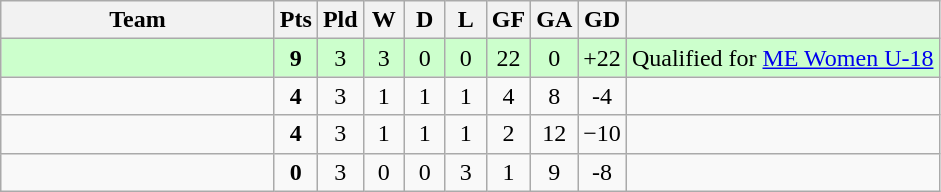<table class="wikitable" style="text-align:center;">
<tr>
<th width=175>Team</th>
<th width=20 abbr="Points">Pts</th>
<th width=20 abbr="Played">Pld</th>
<th width=20 abbr="Won">W</th>
<th width=20 abbr="Drawn">D</th>
<th width=20 abbr="Lost">L</th>
<th width=20 abbr="Goals for">GF</th>
<th width=20 abbr="Goals against">GA</th>
<th width=20 abbr="Goal difference">GD</th>
<th></th>
</tr>
<tr bgcolor="#ccffcc">
<td style="text-align:left;"></td>
<td><strong>9</strong></td>
<td>3</td>
<td>3</td>
<td>0</td>
<td>0</td>
<td>22</td>
<td>0</td>
<td>+22</td>
<td>Qualified for <a href='#'>ME Women U-18</a></td>
</tr>
<tr>
<td style="text-align:left;"></td>
<td><strong>4</strong></td>
<td>3</td>
<td>1</td>
<td>1</td>
<td>1</td>
<td>4</td>
<td>8</td>
<td>-4</td>
<td></td>
</tr>
<tr>
<td style="text-align:left;"></td>
<td><strong>4</strong></td>
<td>3</td>
<td>1</td>
<td>1</td>
<td>1</td>
<td>2</td>
<td>12</td>
<td>−10</td>
<td></td>
</tr>
<tr>
<td style="text-align:left;"></td>
<td><strong>0</strong></td>
<td>3</td>
<td>0</td>
<td>0</td>
<td>3</td>
<td>1</td>
<td>9</td>
<td>-8</td>
<td></td>
</tr>
</table>
